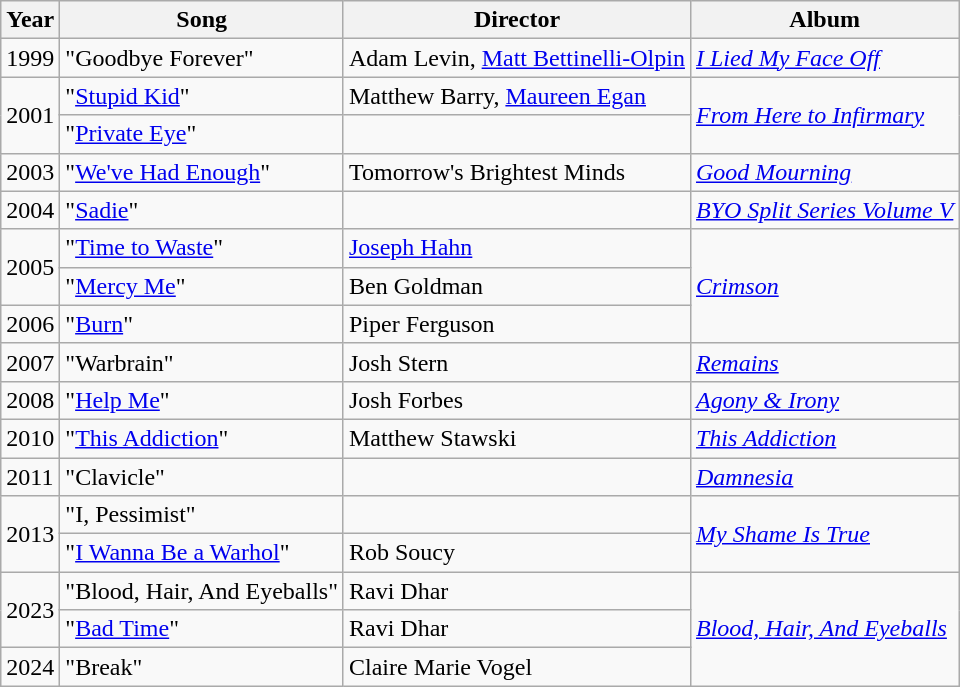<table class="wikitable">
<tr>
<th>Year</th>
<th>Song</th>
<th>Director</th>
<th>Album</th>
</tr>
<tr>
<td>1999</td>
<td>"Goodbye Forever"</td>
<td>Adam Levin, <a href='#'>Matt Bettinelli-Olpin</a></td>
<td><em><a href='#'>I Lied My Face Off</a></em></td>
</tr>
<tr>
<td rowspan="2">2001</td>
<td>"<a href='#'>Stupid Kid</a>"</td>
<td>Matthew Barry, <a href='#'>Maureen Egan</a></td>
<td rowspan=2><em><a href='#'>From Here to Infirmary</a></em></td>
</tr>
<tr>
<td>"<a href='#'>Private Eye</a>"</td>
<td></td>
</tr>
<tr>
<td>2003</td>
<td>"<a href='#'>We've Had Enough</a>"</td>
<td>Tomorrow's Brightest Minds</td>
<td><em><a href='#'>Good Mourning</a></em></td>
</tr>
<tr>
<td>2004</td>
<td>"<a href='#'>Sadie</a>"</td>
<td></td>
<td><em><a href='#'>BYO Split Series Volume V</a></em></td>
</tr>
<tr>
<td rowspan=2>2005</td>
<td>"<a href='#'>Time to Waste</a>"</td>
<td><a href='#'>Joseph Hahn</a></td>
<td rowspan=3><em><a href='#'>Crimson</a></em></td>
</tr>
<tr>
<td>"<a href='#'>Mercy Me</a>"</td>
<td>Ben Goldman</td>
</tr>
<tr>
<td>2006</td>
<td>"<a href='#'>Burn</a>"</td>
<td>Piper Ferguson</td>
</tr>
<tr>
<td>2007</td>
<td>"Warbrain"</td>
<td>Josh Stern</td>
<td><em><a href='#'>Remains</a></em></td>
</tr>
<tr>
<td>2008</td>
<td>"<a href='#'>Help Me</a>"</td>
<td>Josh Forbes</td>
<td><em><a href='#'>Agony & Irony</a></em></td>
</tr>
<tr>
<td>2010</td>
<td>"<a href='#'>This Addiction</a>"</td>
<td>Matthew Stawski</td>
<td><em><a href='#'>This Addiction</a></em></td>
</tr>
<tr>
<td>2011</td>
<td>"Clavicle"</td>
<td></td>
<td><em><a href='#'>Damnesia</a></em></td>
</tr>
<tr>
<td rowspan=2>2013</td>
<td>"I, Pessimist"</td>
<td></td>
<td rowspan=2><em><a href='#'>My Shame Is True</a></em></td>
</tr>
<tr>
<td>"<a href='#'>I Wanna Be a Warhol</a>"</td>
<td>Rob Soucy</td>
</tr>
<tr>
<td rowspan="2">2023</td>
<td>"Blood, Hair, And Eyeballs"</td>
<td>Ravi Dhar</td>
<td rowspan="3"><em><a href='#'>Blood, Hair, And Eyeballs</a></em></td>
</tr>
<tr>
<td>"<a href='#'>Bad Time</a>"</td>
<td>Ravi Dhar</td>
</tr>
<tr>
<td>2024</td>
<td>"Break"</td>
<td>Claire Marie Vogel</td>
</tr>
</table>
